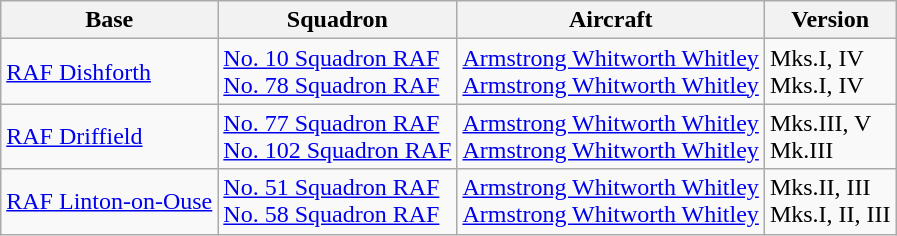<table class="wikitable">
<tr>
<th>Base</th>
<th>Squadron</th>
<th>Aircraft</th>
<th>Version</th>
</tr>
<tr>
<td><a href='#'>RAF Dishforth</a></td>
<td><a href='#'>No. 10 Squadron RAF</a><br> <a href='#'>No. 78 Squadron RAF</a></td>
<td><a href='#'>Armstrong Whitworth Whitley</a><br> <a href='#'>Armstrong Whitworth Whitley</a></td>
<td>Mks.I, IV<br> Mks.I, IV</td>
</tr>
<tr>
<td><a href='#'>RAF Driffield</a></td>
<td><a href='#'>No. 77 Squadron RAF</a><br> <a href='#'>No. 102 Squadron RAF</a></td>
<td><a href='#'>Armstrong Whitworth Whitley</a><br> <a href='#'>Armstrong Whitworth Whitley</a></td>
<td>Mks.III, V<br> Mk.III</td>
</tr>
<tr>
<td><a href='#'>RAF Linton-on-Ouse</a></td>
<td><a href='#'>No. 51 Squadron RAF</a><br> <a href='#'>No. 58 Squadron RAF</a></td>
<td><a href='#'>Armstrong Whitworth Whitley</a><br> <a href='#'>Armstrong Whitworth Whitley</a></td>
<td>Mks.II, III<br> Mks.I, II, III</td>
</tr>
</table>
